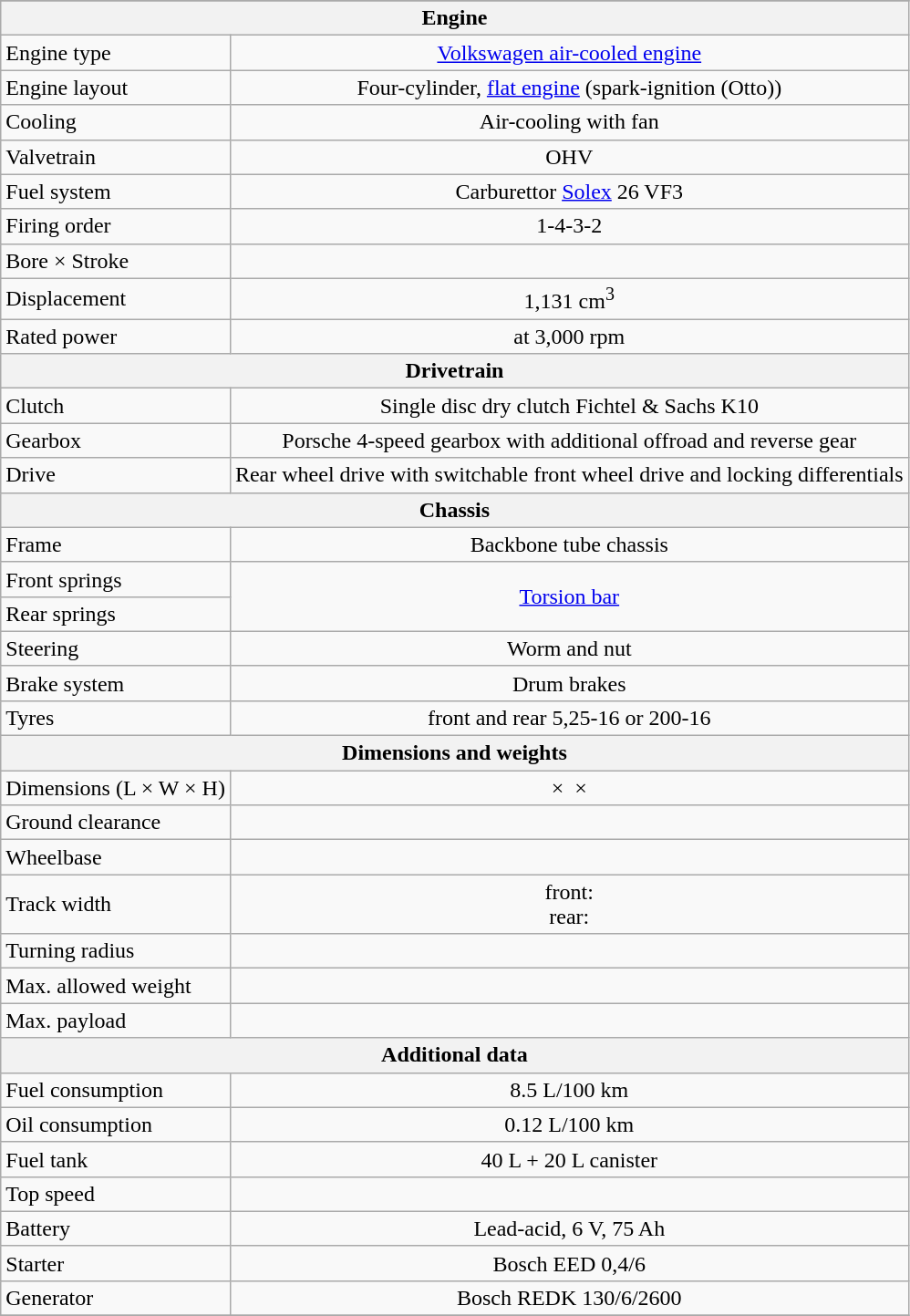<table class="wikitable">
<tr>
</tr>
<tr>
<th colspan="2">Engine</th>
</tr>
<tr>
<td>Engine type</td>
<td align=center><a href='#'>Volkswagen air-cooled engine</a></td>
</tr>
<tr>
<td>Engine layout</td>
<td align=center>Four-cylinder, <a href='#'>flat engine</a> (spark-ignition (Otto))</td>
</tr>
<tr>
<td>Cooling</td>
<td align=center>Air-cooling with fan</td>
</tr>
<tr>
<td>Valvetrain</td>
<td align=center>OHV</td>
</tr>
<tr>
<td>Fuel system</td>
<td align=center>Carburettor <a href='#'>Solex</a> 26 VF3</td>
</tr>
<tr>
<td>Firing order</td>
<td align=center>1-4-3-2</td>
</tr>
<tr>
<td>Bore × Stroke</td>
<td align=center></td>
</tr>
<tr>
<td>Displacement</td>
<td align=center>1,131 cm<sup>3</sup></td>
</tr>
<tr>
<td>Rated power</td>
<td align=center> at 3,000 rpm</td>
</tr>
<tr>
<th colspan="2">Drivetrain</th>
</tr>
<tr>
<td>Clutch</td>
<td align=center>Single disc dry clutch Fichtel & Sachs K10</td>
</tr>
<tr>
<td>Gearbox</td>
<td align=center>Porsche 4-speed gearbox with additional offroad and reverse gear</td>
</tr>
<tr>
<td>Drive</td>
<td align=center>Rear wheel drive with switchable front wheel drive and locking differentials</td>
</tr>
<tr>
<th colspan="2">Chassis</th>
</tr>
<tr>
<td>Frame</td>
<td align=center>Backbone tube chassis</td>
</tr>
<tr>
<td>Front springs</td>
<td align=center rowspan="2"><a href='#'>Torsion bar</a></td>
</tr>
<tr>
<td>Rear springs</td>
</tr>
<tr>
<td>Steering</td>
<td align=center>Worm and nut</td>
</tr>
<tr>
<td>Brake system</td>
<td align=center>Drum brakes</td>
</tr>
<tr>
<td>Tyres</td>
<td align=center>front and rear 5,25-16 or 200-16</td>
</tr>
<tr>
<th colspan="2">Dimensions and weights</th>
</tr>
<tr>
<td>Dimensions (L × W × H)</td>
<td align=center> ×  × </td>
</tr>
<tr>
<td>Ground clearance</td>
<td align=center></td>
</tr>
<tr>
<td>Wheelbase</td>
<td align=center></td>
</tr>
<tr>
<td>Track width</td>
<td align=center>front: <br>rear: </td>
</tr>
<tr>
<td>Turning radius</td>
<td align=center></td>
</tr>
<tr>
<td>Max. allowed weight</td>
<td align=center></td>
</tr>
<tr>
<td>Max. payload</td>
<td align=center></td>
</tr>
<tr>
<th colspan="2">Additional data</th>
</tr>
<tr>
<td>Fuel consumption</td>
<td align=center>8.5 L/100 km</td>
</tr>
<tr>
<td>Oil consumption</td>
<td align=center>0.12 L/100 km</td>
</tr>
<tr>
<td>Fuel tank</td>
<td align=center>40 L + 20 L canister</td>
</tr>
<tr>
<td>Top speed</td>
<td align=center></td>
</tr>
<tr>
<td>Battery</td>
<td align=center>Lead-acid, 6 V, 75 Ah</td>
</tr>
<tr>
<td>Starter</td>
<td align=center>Bosch EED 0,4/6</td>
</tr>
<tr>
<td>Generator</td>
<td align=center>Bosch REDK 130/6/2600</td>
</tr>
<tr>
</tr>
</table>
